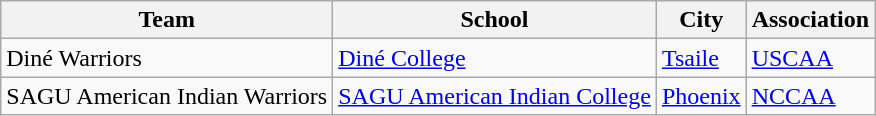<table class="sortable wikitable">
<tr>
<th>Team</th>
<th>School</th>
<th>City</th>
<th>Association</th>
</tr>
<tr>
<td>Diné Warriors</td>
<td><a href='#'>Diné College</a></td>
<td><a href='#'>Tsaile</a></td>
<td><a href='#'>USCAA</a></td>
</tr>
<tr>
<td>SAGU American Indian Warriors</td>
<td><a href='#'>SAGU American Indian College</a></td>
<td><a href='#'>Phoenix</a></td>
<td><a href='#'>NCCAA</a></td>
</tr>
</table>
